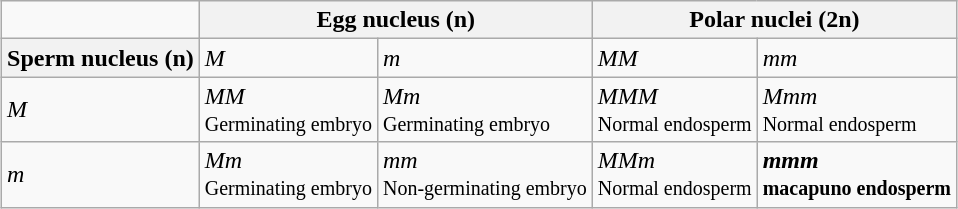<table class="wikitable" style="margin-left: auto; margin-right: auto; border: none;">
<tr>
<td></td>
<th colspan="2">Egg nucleus (n)</th>
<th colspan="2">Polar nuclei (2n)</th>
</tr>
<tr>
<th>Sperm nucleus (n)</th>
<td><em>M</em></td>
<td><em>m</em></td>
<td><em>MM</em></td>
<td><em>mm</em></td>
</tr>
<tr>
<td><em>M</em></td>
<td><em>MM</em><br><small>Germinating embryo</small></td>
<td><em>Mm</em><br><small>Germinating embryo</small></td>
<td><em>MMM</em><br><small>Normal endosperm</small></td>
<td><em>Mmm</em><br><small>Normal endosperm</small></td>
</tr>
<tr>
<td><em>m</em></td>
<td><em>Mm</em><br><small>Germinating embryo</small></td>
<td><em>mm</em><br><small>Non-germinating embryo</small></td>
<td><em>MMm</em><br><small>Normal endosperm</small></td>
<td><strong><em>mmm</em></strong><br><small><strong>macapuno endosperm</strong></small></td>
</tr>
</table>
